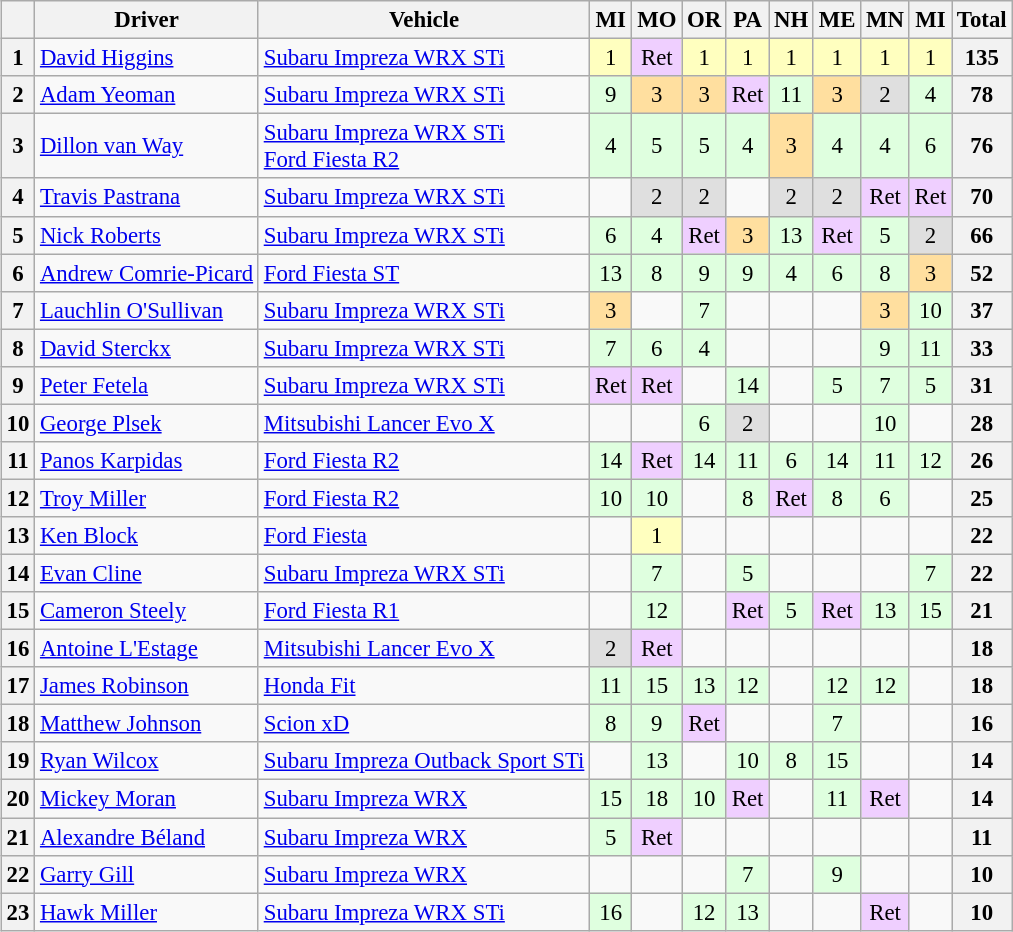<table>
<tr>
<td valign="top"><br><table class="wikitable" style="font-size: 95%; text-align: center;">
<tr>
<th></th>
<th>Driver</th>
<th>Vehicle</th>
<th>MI</th>
<th>MO</th>
<th>OR</th>
<th>PA</th>
<th>NH</th>
<th>ME</th>
<th>MN</th>
<th>MI</th>
<th>Total</th>
</tr>
<tr>
<th>1</th>
<td align=left> <a href='#'>David Higgins</a></td>
<td align=left><a href='#'>Subaru Impreza WRX STi</a></td>
<td style="background:#ffffbf;">1</td>
<td style="background:#efcfff;">Ret</td>
<td style="background:#ffffbf;">1</td>
<td style="background:#ffffbf;">1</td>
<td style="background:#ffffbf;">1</td>
<td style="background:#ffffbf;">1</td>
<td style="background:#ffffbf;">1</td>
<td style="background:#ffffbf;">1</td>
<th>135</th>
</tr>
<tr>
<th>2</th>
<td align=left> <a href='#'>Adam Yeoman</a></td>
<td align=left><a href='#'>Subaru Impreza WRX STi</a></td>
<td style="background:#dfffdf;">9</td>
<td style="background:#ffdf9f;">3</td>
<td style="background:#ffdf9f;">3</td>
<td style="background:#efcfff;">Ret</td>
<td style="background:#dfffdf;">11</td>
<td style="background:#ffdf9f;">3</td>
<td style="background:#dfdfdf;">2</td>
<td style="background:#dfffdf;">4</td>
<th>78</th>
</tr>
<tr>
<th>3</th>
<td align=left> <a href='#'>Dillon van Way</a></td>
<td align=left><a href='#'>Subaru Impreza WRX STi</a><br> <a href='#'>Ford Fiesta R2</a></td>
<td style="background:#dfffdf;">4</td>
<td style="background:#dfffdf;">5</td>
<td style="background:#dfffdf;">5</td>
<td style="background:#dfffdf;">4</td>
<td style="background:#ffdf9f;">3</td>
<td style="background:#dfffdf;">4</td>
<td style="background:#dfffdf;">4</td>
<td style="background:#dfffdf;">6</td>
<th>76</th>
</tr>
<tr>
<th>4</th>
<td align=left> <a href='#'>Travis Pastrana</a></td>
<td align=left><a href='#'>Subaru Impreza WRX STi</a></td>
<td></td>
<td style="background:#dfdfdf;">2</td>
<td style="background:#dfdfdf;">2</td>
<td></td>
<td style="background:#dfdfdf;">2</td>
<td style="background:#dfdfdf;">2</td>
<td style="background:#efcfff;">Ret</td>
<td style="background:#efcfff;">Ret</td>
<th>70</th>
</tr>
<tr>
<th>5</th>
<td align=left> <a href='#'>Nick Roberts</a></td>
<td align=left><a href='#'>Subaru Impreza WRX STi</a></td>
<td style="background:#dfffdf;">6</td>
<td style="background:#dfffdf;">4</td>
<td style="background:#efcfff;">Ret</td>
<td style="background:#ffdf9f;">3</td>
<td style="background:#dfffdf;">13</td>
<td style="background:#efcfff;">Ret</td>
<td style="background:#dfffdf;">5</td>
<td style="background:#dfdfdf;">2</td>
<th>66</th>
</tr>
<tr>
<th>6</th>
<td align=left> <a href='#'>Andrew Comrie-Picard</a></td>
<td align=left><a href='#'>Ford Fiesta ST</a></td>
<td style="background:#dfffdf;">13</td>
<td style="background:#dfffdf;">8</td>
<td style="background:#dfffdf;">9</td>
<td style="background:#dfffdf;">9</td>
<td style="background:#dfffdf;">4</td>
<td style="background:#dfffdf;">6</td>
<td style="background:#dfffdf;">8</td>
<td style="background:#ffdf9f;">3</td>
<th>52</th>
</tr>
<tr>
<th>7</th>
<td align=left> <a href='#'>Lauchlin O'Sullivan</a></td>
<td align=left><a href='#'>Subaru Impreza WRX STi</a></td>
<td style="background:#ffdf9f;">3</td>
<td></td>
<td style="background:#dfffdf;">7</td>
<td></td>
<td></td>
<td></td>
<td style="background:#ffdf9f;">3</td>
<td style="background:#dfffdf;">10</td>
<th>37</th>
</tr>
<tr>
<th>8</th>
<td align=left> <a href='#'>David Sterckx</a></td>
<td align=left><a href='#'>Subaru Impreza WRX STi</a></td>
<td style="background:#dfffdf;">7</td>
<td style="background:#dfffdf;">6</td>
<td style="background:#dfffdf;">4</td>
<td></td>
<td></td>
<td></td>
<td style="background:#dfffdf;">9</td>
<td style="background:#dfffdf;">11</td>
<th>33</th>
</tr>
<tr>
<th>9</th>
<td align=left> <a href='#'>Peter Fetela</a></td>
<td align=left><a href='#'>Subaru Impreza WRX STi</a></td>
<td style="background:#efcfff;">Ret</td>
<td style="background:#efcfff;">Ret</td>
<td></td>
<td style="background:#dfffdf;">14</td>
<td></td>
<td style="background:#dfffdf;">5</td>
<td style="background:#dfffdf;">7</td>
<td style="background:#dfffdf;">5</td>
<th>31</th>
</tr>
<tr>
<th>10</th>
<td align=left> <a href='#'>George Plsek</a></td>
<td align=left><a href='#'>Mitsubishi Lancer Evo X</a></td>
<td></td>
<td></td>
<td style="background:#dfffdf;">6</td>
<td style="background:#dfdfdf;">2</td>
<td></td>
<td></td>
<td style="background:#dfffdf;">10</td>
<td></td>
<th>28</th>
</tr>
<tr>
<th>11</th>
<td align=left> <a href='#'>Panos Karpidas</a></td>
<td align=left><a href='#'>Ford Fiesta R2</a></td>
<td style="background:#dfffdf;">14</td>
<td style="background:#efcfff;">Ret</td>
<td style="background:#dfffdf;">14</td>
<td style="background:#dfffdf;">11</td>
<td style="background:#dfffdf;">6</td>
<td style="background:#dfffdf;">14</td>
<td style="background:#dfffdf;">11</td>
<td style="background:#dfffdf;">12</td>
<th>26</th>
</tr>
<tr>
<th>12</th>
<td align=left> <a href='#'>Troy Miller</a></td>
<td align=left><a href='#'>Ford Fiesta R2</a></td>
<td style="background:#dfffdf;">10</td>
<td style="background:#dfffdf;">10</td>
<td></td>
<td style="background:#dfffdf;">8</td>
<td style="background:#efcfff;">Ret</td>
<td style="background:#dfffdf;">8</td>
<td style="background:#dfffdf;">6</td>
<td></td>
<th>25</th>
</tr>
<tr>
<th>13</th>
<td align=left> <a href='#'>Ken Block</a></td>
<td align=left><a href='#'>Ford Fiesta</a></td>
<td></td>
<td style="background:#ffffbf;">1</td>
<td></td>
<td></td>
<td></td>
<td></td>
<td></td>
<td></td>
<th>22</th>
</tr>
<tr>
<th>14</th>
<td align=left> <a href='#'>Evan Cline</a></td>
<td align=left><a href='#'>Subaru Impreza WRX STi</a></td>
<td></td>
<td style="background:#dfffdf;">7</td>
<td></td>
<td style="background:#dfffdf;">5</td>
<td></td>
<td></td>
<td></td>
<td style="background:#dfffdf;">7</td>
<th>22</th>
</tr>
<tr>
<th>15</th>
<td align=left> <a href='#'>Cameron Steely</a></td>
<td align=left><a href='#'>Ford Fiesta R1</a></td>
<td></td>
<td style="background:#dfffdf;">12</td>
<td></td>
<td style="background:#efcfff;">Ret</td>
<td style="background:#dfffdf;">5</td>
<td style="background:#efcfff;">Ret</td>
<td style="background:#dfffdf;">13</td>
<td style="background:#dfffdf;">15</td>
<th>21</th>
</tr>
<tr>
<th>16</th>
<td align=left> <a href='#'>Antoine L'Estage</a></td>
<td align=left><a href='#'>Mitsubishi Lancer Evo X</a></td>
<td style="background:#dfdfdf;">2</td>
<td style="background:#efcfff;">Ret</td>
<td></td>
<td></td>
<td></td>
<td></td>
<td></td>
<td></td>
<th align="center">18</th>
</tr>
<tr>
<th>17</th>
<td align=left> <a href='#'>James Robinson</a></td>
<td align=left><a href='#'>Honda Fit</a></td>
<td style="background:#dfffdf;">11</td>
<td style="background:#dfffdf;">15</td>
<td style="background:#dfffdf;">13</td>
<td style="background:#dfffdf;">12</td>
<td></td>
<td style="background:#dfffdf;">12</td>
<td style="background:#dfffdf;">12</td>
<td></td>
<th>18</th>
</tr>
<tr>
<th>18</th>
<td align=left> <a href='#'>Matthew Johnson</a></td>
<td align=left><a href='#'>Scion xD</a></td>
<td style="background:#dfffdf;">8</td>
<td style="background:#dfffdf;">9</td>
<td style="background:#efcfff;">Ret</td>
<td></td>
<td></td>
<td style="background:#dfffdf;">7</td>
<td></td>
<td></td>
<th>16</th>
</tr>
<tr>
<th>19</th>
<td align=left> <a href='#'>Ryan Wilcox</a></td>
<td align=left><a href='#'>Subaru Impreza Outback Sport STi</a></td>
<td></td>
<td style="background:#dfffdf;">13</td>
<td></td>
<td style="background:#dfffdf;">10</td>
<td style="background:#dfffdf;">8</td>
<td style="background:#dfffdf;">15</td>
<td></td>
<td></td>
<th>14</th>
</tr>
<tr>
<th>20</th>
<td align=left> <a href='#'>Mickey Moran</a></td>
<td align=left><a href='#'>Subaru Impreza WRX</a></td>
<td style="background:#dfffdf;">15</td>
<td style="background:#dfffdf;">18</td>
<td style="background:#dfffdf;">10</td>
<td style="background:#efcfff;">Ret</td>
<td></td>
<td style="background:#dfffdf;">11</td>
<td style="background:#efcfff;">Ret</td>
<td></td>
<th>14</th>
</tr>
<tr>
<th>21</th>
<td align=left> <a href='#'>Alexandre Béland</a></td>
<td align=left><a href='#'>Subaru Impreza WRX</a></td>
<td style="background:#dfffdf;">5</td>
<td style="background:#efcfff;">Ret</td>
<td></td>
<td></td>
<td></td>
<td></td>
<td></td>
<td></td>
<th>11</th>
</tr>
<tr>
<th>22</th>
<td align=left> <a href='#'>Garry Gill</a></td>
<td align=left><a href='#'>Subaru Impreza WRX</a></td>
<td></td>
<td></td>
<td></td>
<td style="background:#dfffdf;">7</td>
<td></td>
<td style="background:#dfffdf;">9</td>
<td></td>
<td></td>
<th>10</th>
</tr>
<tr>
<th>23</th>
<td align=left> <a href='#'>Hawk Miller</a></td>
<td align=left><a href='#'>Subaru Impreza WRX STi</a></td>
<td style="background:#dfffdf;">16</td>
<td></td>
<td style="background:#dfffdf;">12</td>
<td style="background:#dfffdf;">13</td>
<td></td>
<td></td>
<td style="background:#efcfff;">Ret</td>
<td></td>
<th>10</th>
</tr>
</table>
</td>
<td valign="top"><br></td>
</tr>
</table>
